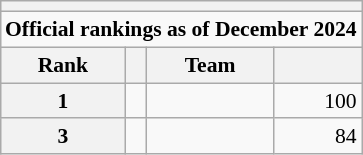<table class="wikitable" style="text-align:center; font-size: 90%; float: right; margin-left: 1em;">
<tr>
<th colspan="4"></th>
</tr>
<tr>
<td colspan=4 style="text-align:center;"><strong>Official rankings as of December 2024</strong><noinclude></noinclude></td>
</tr>
<tr>
<th>Rank</th>
<th></th>
<th>Team</th>
<th></th>
</tr>
<tr>
<th>1</th>
<td></td>
<td style="text-align:left;"></td>
<td style="text-align:right;">100</td>
</tr>
<tr>
<th>3</th>
<td></td>
<td style="text-align:left;"></td>
<td style="text-align:right;">84</td>
</tr>
</table>
